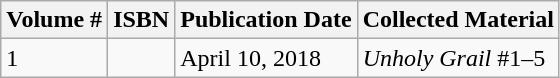<table class="wikitable">
<tr>
<th>Volume #</th>
<th>ISBN</th>
<th>Publication Date</th>
<th>Collected Material</th>
</tr>
<tr>
<td>1</td>
<td></td>
<td>April 10, 2018</td>
<td><em>Unholy Grail</em> #1–5</td>
</tr>
</table>
